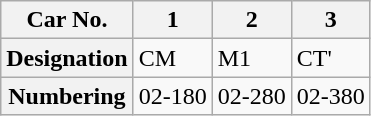<table class="wikitable">
<tr>
<th>Car No.</th>
<th>1</th>
<th>2</th>
<th>3</th>
</tr>
<tr>
<th>Designation</th>
<td>CM</td>
<td>M1</td>
<td>CT'</td>
</tr>
<tr>
<th>Numbering</th>
<td>02-180</td>
<td>02-280</td>
<td>02-380</td>
</tr>
</table>
